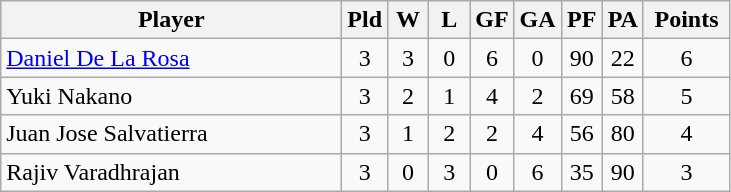<table class=wikitable style="text-align:center">
<tr>
<th width=220>Player</th>
<th width=20>Pld</th>
<th width=20>W</th>
<th width=20>L</th>
<th width=20>GF</th>
<th width=20>GA</th>
<th width=20>PF</th>
<th width=20>PA</th>
<th width=50>Points</th>
</tr>
<tr>
<td align=left> <a href='#'>Daniel De La Rosa</a></td>
<td>3</td>
<td>3</td>
<td>0</td>
<td>6</td>
<td>0</td>
<td>90</td>
<td>22</td>
<td>6</td>
</tr>
<tr>
<td align=left> Yuki Nakano</td>
<td>3</td>
<td>2</td>
<td>1</td>
<td>4</td>
<td>2</td>
<td>69</td>
<td>58</td>
<td>5</td>
</tr>
<tr>
<td align=left> Juan Jose Salvatierra</td>
<td>3</td>
<td>1</td>
<td>2</td>
<td>2</td>
<td>4</td>
<td>56</td>
<td>80</td>
<td>4</td>
</tr>
<tr>
<td align=left> Rajiv Varadhrajan</td>
<td>3</td>
<td>0</td>
<td>3</td>
<td>0</td>
<td>6</td>
<td>35</td>
<td>90</td>
<td>3</td>
</tr>
</table>
